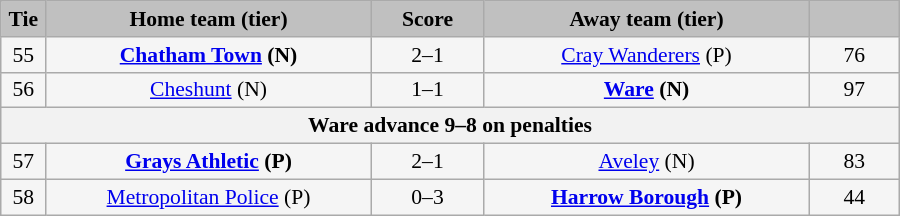<table class="wikitable" style="width: 600px; background:WhiteSmoke; text-align:center; font-size:90%">
<tr>
<td scope="col" style="width:  5.00%; background:silver;"><strong>Tie</strong></td>
<td scope="col" style="width: 36.25%; background:silver;"><strong>Home team (tier)</strong></td>
<td scope="col" style="width: 12.50%; background:silver;"><strong>Score</strong></td>
<td scope="col" style="width: 36.25%; background:silver;"><strong>Away team (tier)</strong></td>
<td scope="col" style="width: 10.00%; background:silver;"><strong></strong></td>
</tr>
<tr>
<td>55</td>
<td><strong><a href='#'>Chatham Town</a> (N)</strong></td>
<td>2–1</td>
<td><a href='#'>Cray Wanderers</a> (P)</td>
<td>76</td>
</tr>
<tr>
<td>56</td>
<td><a href='#'>Cheshunt</a> (N)</td>
<td>1–1</td>
<td><strong><a href='#'>Ware</a> (N)</strong></td>
<td>97</td>
</tr>
<tr>
<th colspan="5">Ware advance 9–8 on penalties</th>
</tr>
<tr>
<td>57</td>
<td><strong><a href='#'>Grays Athletic</a> (P)</strong></td>
<td>2–1</td>
<td><a href='#'>Aveley</a> (N)</td>
<td>83</td>
</tr>
<tr>
<td>58</td>
<td><a href='#'>Metropolitan Police</a> (P)</td>
<td>0–3</td>
<td><strong><a href='#'>Harrow Borough</a> (P)</strong></td>
<td>44</td>
</tr>
</table>
